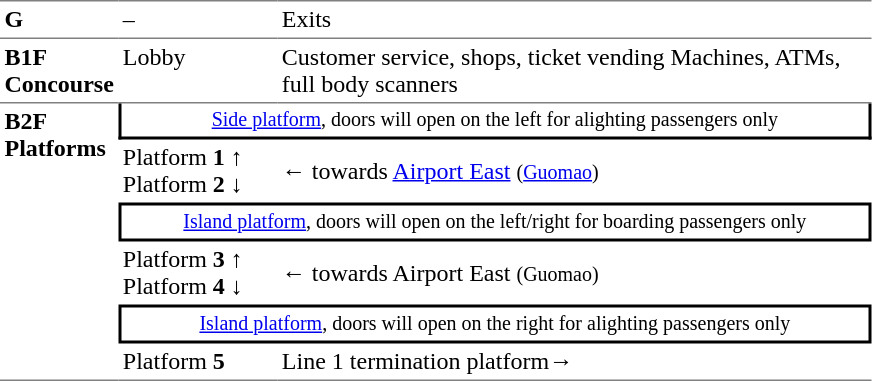<table border=0 cellspacing=0 cellpadding=3>
<tr>
<td style="width:50px; border-top:solid 1px gray; vertical-align:top;"><strong>G</strong></td>
<td style="width:100px; border-top:solid 1px gray; vertical-align:top;">–</td>
<td style="width:390px; border-top:solid 1px gray; vertical-align:top;">Exits</td>
</tr>
<tr>
<td style="vertical-align:top; border-bottom:solid 1px gray; border-top:solid 1px gray; width:50px;"><strong>B1F<br>Concourse</strong></td>
<td style="vertical-align:top; border-bottom:solid 1px gray; border-top:solid 1px gray; width:100px;">Lobby</td>
<td style="vertical-align:top; border-bottom:solid 1px gray; border-top:solid 1px gray; width:390px;">Customer service, shops, ticket vending Machines, ATMs, full body scanners</td>
</tr>
<tr>
<td rowspan="6" style="border-bottom:solid 1px gray; vertical-align:top;"><strong>B2F<br>Platforms</strong></td>
<td colspan="2" style="border-right:solid 2px black; border-left:solid 2px black; border-bottom:solid 2px black; font-size:smaller; text-align:center;"><a href='#'>Side platform</a>, doors will open on the left for alighting passengers only</td>
</tr>
<tr>
<td>Platform <strong>1 ↑</strong><br>Platform <strong>2 ↓</strong></td>
<td>←  towards <a href='#'>Airport East</a> <small>(<a href='#'>Guomao</a>)</small></td>
</tr>
<tr>
<td colspan="3" style="border-top:solid 2px black; border-right:solid 2px black; border-left:solid 2px black; border-bottom:solid 2px black; font-size:smaller; text-align:center;"><a href='#'>Island platform</a>, doors will open on the left/right for boarding passengers only</td>
</tr>
<tr>
<td>Platform <strong>3 ↑</strong><br>Platform <strong>4 ↓</strong></td>
<td>←  towards Airport East <small>(Guomao)</small></td>
</tr>
<tr>
<td colspan="4" style="border-top:solid 2px black; border-right:solid 2px black; border-left:solid 2px black; border-bottom:solid 2px black; font-size:smaller; text-align:center;"><a href='#'>Island platform</a>, doors will open on the right for alighting passengers only</td>
</tr>
<tr>
<td style="border-bottom:solid 1px gray;">Platform <strong>5</strong></td>
<td style="border-bottom:solid 1px gray;">  Line 1 termination platform→</td>
</tr>
</table>
